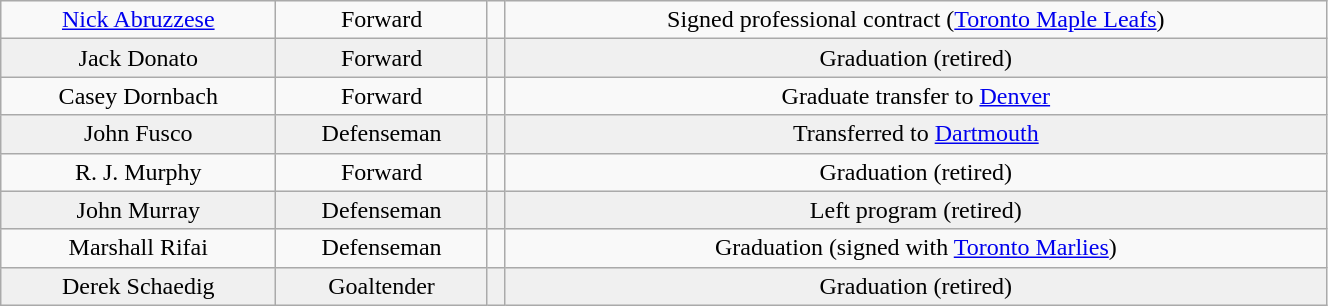<table class="wikitable" width="70%">
<tr align="center" bgcolor="">
<td><a href='#'>Nick Abruzzese</a></td>
<td>Forward</td>
<td></td>
<td>Signed professional contract (<a href='#'>Toronto Maple Leafs</a>)</td>
</tr>
<tr align="center" bgcolor="f0f0f0">
<td>Jack Donato</td>
<td>Forward</td>
<td></td>
<td>Graduation (retired)</td>
</tr>
<tr align="center" bgcolor="">
<td>Casey Dornbach</td>
<td>Forward</td>
<td></td>
<td>Graduate transfer to <a href='#'>Denver</a></td>
</tr>
<tr align="center" bgcolor="f0f0f0">
<td>John Fusco</td>
<td>Defenseman</td>
<td></td>
<td>Transferred to <a href='#'>Dartmouth</a></td>
</tr>
<tr align="center" bgcolor="">
<td>R. J. Murphy</td>
<td>Forward</td>
<td></td>
<td>Graduation (retired)</td>
</tr>
<tr align="center" bgcolor="f0f0f0">
<td>John Murray</td>
<td>Defenseman</td>
<td></td>
<td>Left program (retired)</td>
</tr>
<tr align="center" bgcolor="">
<td>Marshall Rifai</td>
<td>Defenseman</td>
<td></td>
<td>Graduation (signed with <a href='#'>Toronto Marlies</a>)</td>
</tr>
<tr align="center" bgcolor="f0f0f0">
<td>Derek Schaedig</td>
<td>Goaltender</td>
<td></td>
<td>Graduation (retired)</td>
</tr>
</table>
